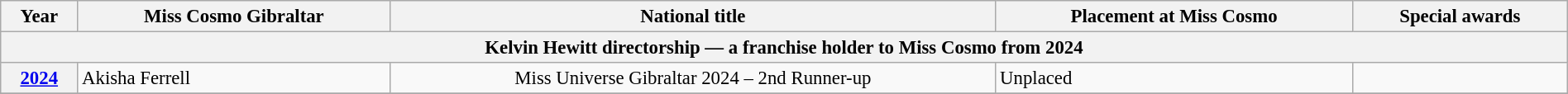<table class="wikitable " style="font-size: 95%; width:100%">
<tr>
<th>Year</th>
<th>Miss Cosmo Gibraltar</th>
<th>National title</th>
<th>Placement at Miss Cosmo</th>
<th>Special awards</th>
</tr>
<tr>
<th colspan="5">Kelvin Hewitt directorship — a franchise holder to Miss Cosmo from 2024</th>
</tr>
<tr>
<th><a href='#'>2024</a></th>
<td>Akisha Ferrell</td>
<td align="center">Miss Universe Gibraltar 2024 – 2nd Runner-up</td>
<td>Unplaced</td>
<td></td>
</tr>
<tr>
</tr>
</table>
